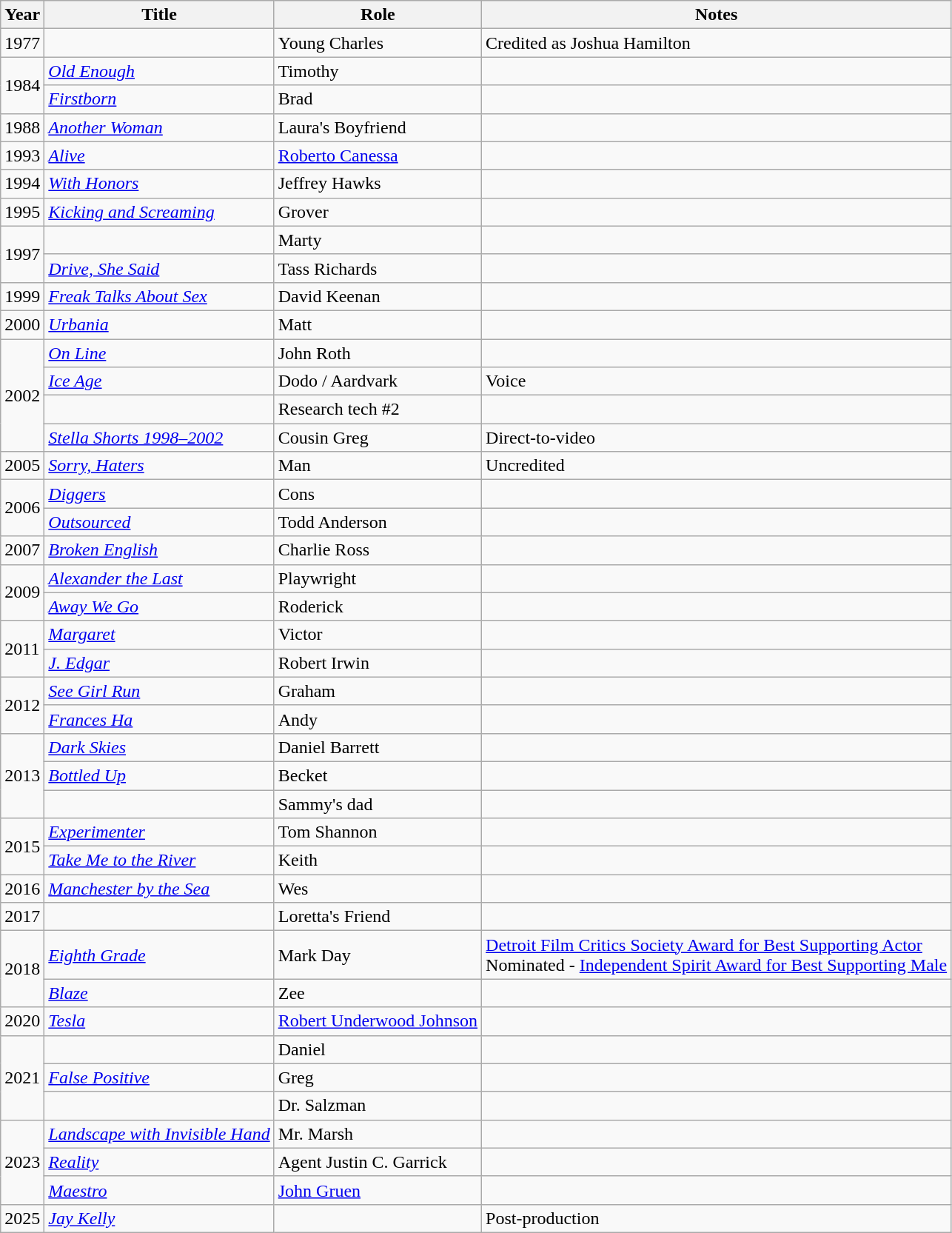<table class="wikitable sortable">
<tr>
<th>Year</th>
<th>Title</th>
<th>Role</th>
<th class="unsortable">Notes</th>
</tr>
<tr>
<td>1977</td>
<td><em></em></td>
<td>Young Charles</td>
<td>Credited as Joshua Hamilton</td>
</tr>
<tr>
<td rowspan="2">1984</td>
<td><em><a href='#'>Old Enough</a></em></td>
<td>Timothy</td>
<td></td>
</tr>
<tr>
<td><em><a href='#'>Firstborn</a></em></td>
<td>Brad</td>
<td></td>
</tr>
<tr>
<td>1988</td>
<td><em><a href='#'>Another Woman</a></em></td>
<td>Laura's Boyfriend</td>
<td></td>
</tr>
<tr>
<td>1993</td>
<td><em><a href='#'>Alive</a></em></td>
<td><a href='#'>Roberto Canessa</a></td>
<td></td>
</tr>
<tr>
<td>1994</td>
<td><em><a href='#'>With Honors</a></em></td>
<td>Jeffrey Hawks</td>
<td></td>
</tr>
<tr>
<td>1995</td>
<td><em><a href='#'>Kicking and Screaming</a></em></td>
<td>Grover</td>
<td></td>
</tr>
<tr>
<td rowspan="2">1997</td>
<td><em></em></td>
<td>Marty</td>
<td></td>
</tr>
<tr>
<td><em><a href='#'>Drive, She Said</a></em></td>
<td>Tass Richards</td>
<td></td>
</tr>
<tr>
<td>1999</td>
<td><em><a href='#'>Freak Talks About Sex</a></em></td>
<td>David Keenan</td>
<td></td>
</tr>
<tr>
<td>2000</td>
<td><em><a href='#'>Urbania</a></em></td>
<td>Matt</td>
<td></td>
</tr>
<tr>
<td rowspan="4">2002</td>
<td><em><a href='#'>On Line</a></em></td>
<td>John Roth</td>
<td></td>
</tr>
<tr>
<td><em><a href='#'>Ice Age</a></em></td>
<td>Dodo / Aardvark</td>
<td>Voice</td>
</tr>
<tr>
<td><em></em></td>
<td>Research tech #2</td>
<td></td>
</tr>
<tr>
<td><em><a href='#'>Stella Shorts 1998–2002</a></em></td>
<td>Cousin Greg</td>
<td>Direct-to-video</td>
</tr>
<tr>
<td>2005</td>
<td><em><a href='#'>Sorry, Haters</a></em></td>
<td>Man</td>
<td>Uncredited</td>
</tr>
<tr>
<td rowspan="2">2006</td>
<td><em><a href='#'>Diggers</a></em></td>
<td>Cons</td>
<td></td>
</tr>
<tr>
<td><em><a href='#'>Outsourced</a></em></td>
<td>Todd Anderson</td>
<td></td>
</tr>
<tr>
<td>2007</td>
<td><em><a href='#'>Broken English</a></em></td>
<td>Charlie Ross</td>
<td></td>
</tr>
<tr>
<td rowspan="2">2009</td>
<td><em><a href='#'>Alexander the Last</a></em></td>
<td>Playwright</td>
<td></td>
</tr>
<tr>
<td><em><a href='#'>Away We Go</a></em></td>
<td>Roderick</td>
<td></td>
</tr>
<tr>
<td rowspan="2">2011</td>
<td><em><a href='#'>Margaret</a></em></td>
<td>Victor</td>
<td></td>
</tr>
<tr>
<td><em><a href='#'>J. Edgar</a></em></td>
<td>Robert Irwin</td>
<td></td>
</tr>
<tr>
<td rowspan="2">2012</td>
<td><em><a href='#'>See Girl Run</a></em></td>
<td>Graham</td>
<td></td>
</tr>
<tr>
<td><em><a href='#'>Frances Ha</a></em></td>
<td>Andy</td>
<td></td>
</tr>
<tr>
<td rowspan="3">2013</td>
<td><em><a href='#'>Dark Skies</a></em></td>
<td>Daniel Barrett</td>
<td></td>
</tr>
<tr>
<td><em><a href='#'>Bottled Up</a></em></td>
<td>Becket</td>
<td></td>
</tr>
<tr>
<td><em></em></td>
<td>Sammy's dad</td>
<td></td>
</tr>
<tr>
<td rowspan="2">2015</td>
<td><em><a href='#'>Experimenter</a></em></td>
<td>Tom Shannon</td>
<td></td>
</tr>
<tr>
<td><em><a href='#'>Take Me to the River</a></em></td>
<td>Keith</td>
<td></td>
</tr>
<tr>
<td>2016</td>
<td><em><a href='#'>Manchester by the Sea</a></em></td>
<td>Wes</td>
<td></td>
</tr>
<tr>
<td>2017</td>
<td><em></em></td>
<td>Loretta's Friend</td>
<td></td>
</tr>
<tr>
<td rowspan="2">2018</td>
<td><em><a href='#'>Eighth Grade</a></em></td>
<td>Mark Day</td>
<td><a href='#'>Detroit Film Critics Society Award for Best Supporting Actor</a><br>Nominated - <a href='#'>Independent Spirit Award for Best Supporting Male</a></td>
</tr>
<tr>
<td><em><a href='#'>Blaze</a></em></td>
<td>Zee</td>
<td></td>
</tr>
<tr>
<td>2020</td>
<td><em><a href='#'>Tesla</a></em></td>
<td><a href='#'>Robert Underwood Johnson</a></td>
<td></td>
</tr>
<tr>
<td rowspan="3">2021</td>
<td><em></em></td>
<td>Daniel</td>
<td></td>
</tr>
<tr>
<td><em><a href='#'>False Positive</a></em></td>
<td>Greg</td>
<td></td>
</tr>
<tr>
<td><em></em></td>
<td>Dr. Salzman</td>
<td></td>
</tr>
<tr>
<td rowspan="3">2023</td>
<td><em><a href='#'>Landscape with Invisible Hand</a></em></td>
<td>Mr. Marsh</td>
<td></td>
</tr>
<tr>
<td><em><a href='#'>Reality</a></em></td>
<td>Agent Justin C. Garrick</td>
<td></td>
</tr>
<tr>
<td><em><a href='#'>Maestro</a></em></td>
<td><a href='#'>John Gruen</a></td>
<td></td>
</tr>
<tr>
<td>2025</td>
<td><em><a href='#'>Jay Kelly</a></em></td>
<td></td>
<td>Post-production</td>
</tr>
</table>
